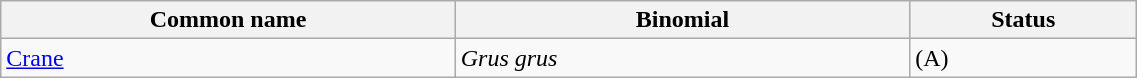<table style="width:60%;" class="wikitable">
<tr>
<th width=40%>Common name</th>
<th width=40%>Binomial</th>
<th width=20%>Status</th>
</tr>
<tr>
<td><a href='#'>Crane</a></td>
<td><em>Grus grus</em></td>
<td>(A)</td>
</tr>
</table>
